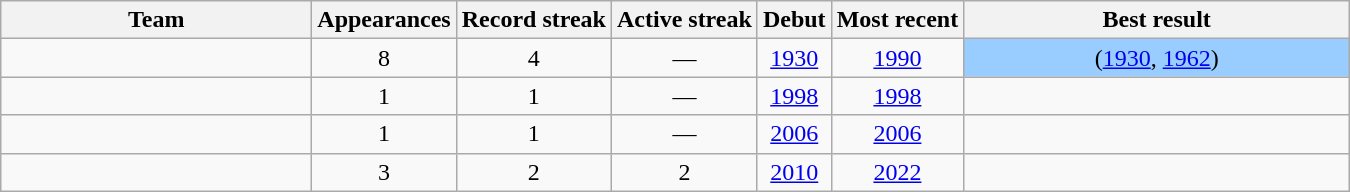<table class="wikitable sortable" style="text-align: center">
<tr>
<th width=200>Team</th>
<th>Appearances</th>
<th>Record streak</th>
<th>Active streak</th>
<th>Debut</th>
<th>Most recent</th>
<th width=250>Best result</th>
</tr>
<tr>
<td align=left> </td>
<td>8</td>
<td>4</td>
<td>—</td>
<td><a href='#'>1930</a></td>
<td><a href='#'>1990</a></td>
<td bgcolor=#9acdff> (<a href='#'>1930</a>, <a href='#'>1962</a>)</td>
</tr>
<tr>
<td align=left> </td>
<td>1</td>
<td>1</td>
<td>—</td>
<td><a href='#'>1998</a></td>
<td><a href='#'>1998</a></td>
<td></td>
</tr>
<tr>
<td align=left> </td>
<td>1</td>
<td>1</td>
<td>—</td>
<td><a href='#'>2006</a></td>
<td><a href='#'>2006</a></td>
<td></td>
</tr>
<tr>
<td align=left> </td>
<td>3</td>
<td>2</td>
<td>2</td>
<td><a href='#'>2010</a></td>
<td><a href='#'>2022</a></td>
<td></td>
</tr>
</table>
